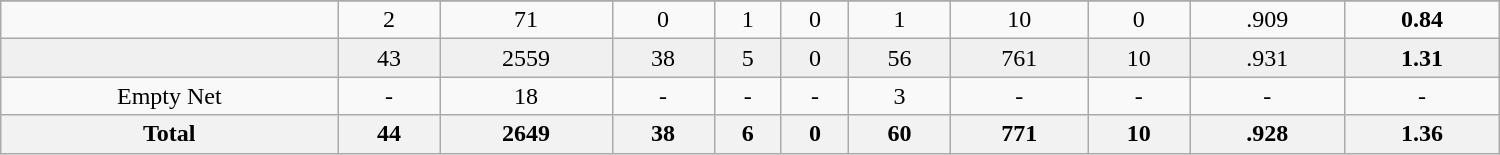<table class="wikitable sortable" width ="1000">
<tr align="center">
</tr>
<tr align="center" bgcolor="">
<td></td>
<td>2</td>
<td>71</td>
<td>0</td>
<td>1</td>
<td>0</td>
<td>1</td>
<td>10</td>
<td>0</td>
<td>.909</td>
<td><strong>0.84</strong></td>
</tr>
<tr align="center" bgcolor="f0f0f0">
<td></td>
<td>43</td>
<td>2559</td>
<td>38</td>
<td>5</td>
<td>0</td>
<td>56</td>
<td>761</td>
<td>10</td>
<td>.931</td>
<td><strong>1.31</strong></td>
</tr>
<tr align="center" bgcolor="">
<td>Empty Net</td>
<td>-</td>
<td>18</td>
<td>-</td>
<td>-</td>
<td>-</td>
<td>3</td>
<td>-</td>
<td>-</td>
<td>-</td>
<td>-</td>
</tr>
<tr>
<th>Total</th>
<th>44</th>
<th>2649</th>
<th>38</th>
<th>6</th>
<th>0</th>
<th>60</th>
<th>771</th>
<th>10</th>
<th>.928</th>
<th>1.36</th>
</tr>
</table>
